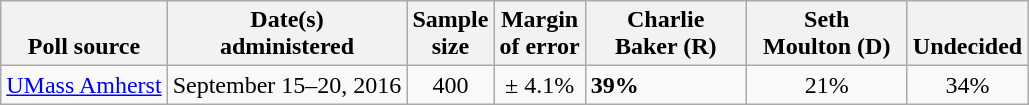<table class="wikitable">
<tr valign=bottom>
<th>Poll source</th>
<th>Date(s)<br>administered</th>
<th>Sample<br>size</th>
<th>Margin<br>of error</th>
<th style="width:100px;">Charlie<br>Baker (R)</th>
<th style="width:100px;">Seth<br>Moulton (D)</th>
<th>Undecided</th>
</tr>
<tr>
<td><a href='#'>UMass Amherst</a></td>
<td align=center>September 15–20, 2016</td>
<td align=center>400</td>
<td align=center>± 4.1%</td>
<td><strong>39%</strong></td>
<td align=center>21%</td>
<td align=center>34%</td>
</tr>
</table>
